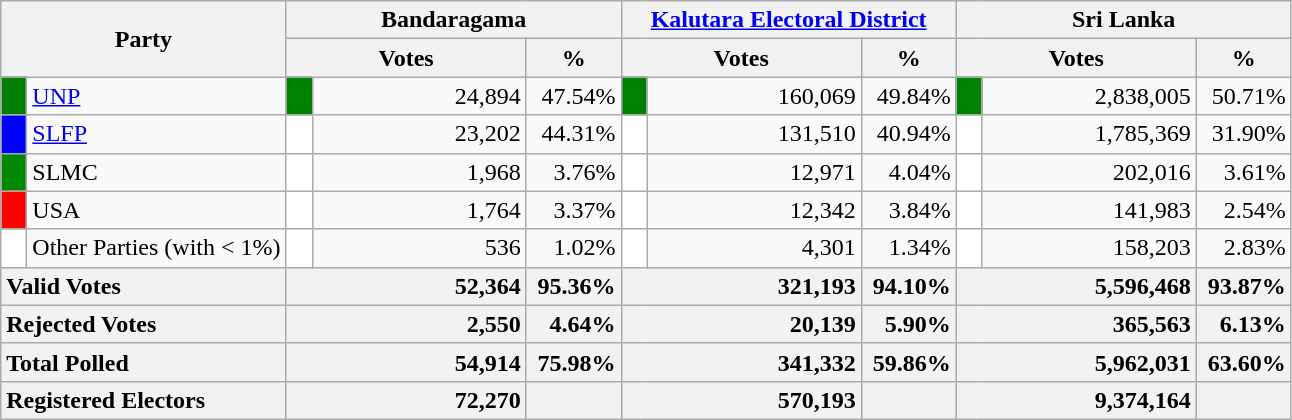<table class="wikitable">
<tr>
<th colspan="2" width="144px"rowspan="2">Party</th>
<th colspan="3" width="216px">Bandaragama</th>
<th colspan="3" width="216px"><a href='#'>Kalutara Electoral District</a></th>
<th colspan="3" width="216px">Sri Lanka</th>
</tr>
<tr>
<th colspan="2" width="144px">Votes</th>
<th>%</th>
<th colspan="2" width="144px">Votes</th>
<th>%</th>
<th colspan="2" width="144px">Votes</th>
<th>%</th>
</tr>
<tr>
<td style="background-color:green;" width="10px"></td>
<td style="text-align:left;"><a href='#'>UNP</a></td>
<td style="background-color:green;" width="10px"></td>
<td style="text-align:right;">24,894</td>
<td style="text-align:right;">47.54%</td>
<td style="background-color:green;" width="10px"></td>
<td style="text-align:right;">160,069</td>
<td style="text-align:right;">49.84%</td>
<td style="background-color:green;" width="10px"></td>
<td style="text-align:right;">2,838,005</td>
<td style="text-align:right;">50.71%</td>
</tr>
<tr>
<td style="background-color:blue;" width="10px"></td>
<td style="text-align:left;"><a href='#'>SLFP</a></td>
<td style="background-color:white;" width="10px"></td>
<td style="text-align:right;">23,202</td>
<td style="text-align:right;">44.31%</td>
<td style="background-color:white;" width="10px"></td>
<td style="text-align:right;">131,510</td>
<td style="text-align:right;">40.94%</td>
<td style="background-color:white;" width="10px"></td>
<td style="text-align:right;">1,785,369</td>
<td style="text-align:right;">31.90%</td>
</tr>
<tr>
<td style="background-color:#008800;" width="10px"></td>
<td style="text-align:left;">SLMC</td>
<td style="background-color:white;" width="10px"></td>
<td style="text-align:right;">1,968</td>
<td style="text-align:right;">3.76%</td>
<td style="background-color:white;" width="10px"></td>
<td style="text-align:right;">12,971</td>
<td style="text-align:right;">4.04%</td>
<td style="background-color:white;" width="10px"></td>
<td style="text-align:right;">202,016</td>
<td style="text-align:right;">3.61%</td>
</tr>
<tr>
<td style="background-color:red;" width="10px"></td>
<td style="text-align:left;">USA</td>
<td style="background-color:white;" width="10px"></td>
<td style="text-align:right;">1,764</td>
<td style="text-align:right;">3.37%</td>
<td style="background-color:white;" width="10px"></td>
<td style="text-align:right;">12,342</td>
<td style="text-align:right;">3.84%</td>
<td style="background-color:white;" width="10px"></td>
<td style="text-align:right;">141,983</td>
<td style="text-align:right;">2.54%</td>
</tr>
<tr>
<td style="background-color:white;" width="10px"></td>
<td style="text-align:left;">Other Parties (with < 1%)</td>
<td style="background-color:white;" width="10px"></td>
<td style="text-align:right;">536</td>
<td style="text-align:right;">1.02%</td>
<td style="background-color:white;" width="10px"></td>
<td style="text-align:right;">4,301</td>
<td style="text-align:right;">1.34%</td>
<td style="background-color:white;" width="10px"></td>
<td style="text-align:right;">158,203</td>
<td style="text-align:right;">2.83%</td>
</tr>
<tr>
<th colspan="2" width="144px"style="text-align:left;">Valid Votes</th>
<th style="text-align:right;"colspan="2" width="144px">52,364</th>
<th style="text-align:right;">95.36%</th>
<th style="text-align:right;"colspan="2" width="144px">321,193</th>
<th style="text-align:right;">94.10%</th>
<th style="text-align:right;"colspan="2" width="144px">5,596,468</th>
<th style="text-align:right;">93.87%</th>
</tr>
<tr>
<th colspan="2" width="144px"style="text-align:left;">Rejected Votes</th>
<th style="text-align:right;"colspan="2" width="144px">2,550</th>
<th style="text-align:right;">4.64%</th>
<th style="text-align:right;"colspan="2" width="144px">20,139</th>
<th style="text-align:right;">5.90%</th>
<th style="text-align:right;"colspan="2" width="144px">365,563</th>
<th style="text-align:right;">6.13%</th>
</tr>
<tr>
<th colspan="2" width="144px"style="text-align:left;">Total Polled</th>
<th style="text-align:right;"colspan="2" width="144px">54,914</th>
<th style="text-align:right;">75.98%</th>
<th style="text-align:right;"colspan="2" width="144px">341,332</th>
<th style="text-align:right;">59.86%</th>
<th style="text-align:right;"colspan="2" width="144px">5,962,031</th>
<th style="text-align:right;">63.60%</th>
</tr>
<tr>
<th colspan="2" width="144px"style="text-align:left;">Registered Electors</th>
<th style="text-align:right;"colspan="2" width="144px">72,270</th>
<th></th>
<th style="text-align:right;"colspan="2" width="144px">570,193</th>
<th></th>
<th style="text-align:right;"colspan="2" width="144px">9,374,164</th>
<th></th>
</tr>
</table>
